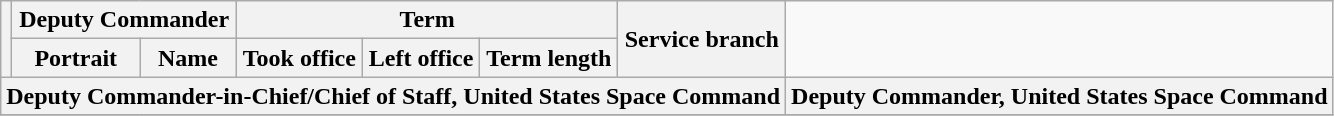<table class="wikitable sortable">
<tr>
<th rowspan=2></th>
<th colspan=2>Deputy Commander</th>
<th colspan=3>Term</th>
<th rowspan=2>Service branch</th>
</tr>
<tr>
<th>Portrait</th>
<th>Name</th>
<th>Took office</th>
<th>Left office</th>
<th>Term length</th>
</tr>
<tr>
<th colspan=7 align="center"><strong>Deputy Commander-in-Chief/Chief of Staff, United States Space Command</strong><br>





</th>
<th colspan=7 align="center"><strong>Deputy Commander, United States Space Command</strong></th>
</tr>
<tr>
</tr>
</table>
